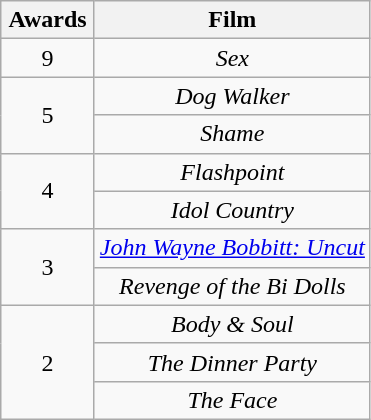<table class="wikitable" rowspan=2 style="text-align: center;">
<tr>
<th scope="col" style="width: 55px">Awards</th>
<th scope="col">Film</th>
</tr>
<tr>
<td>9</td>
<td><em>Sex</em></td>
</tr>
<tr>
<td rowspan=2 style="text-align:center">5</td>
<td><em>Dog Walker</em></td>
</tr>
<tr>
<td><em>Shame</em></td>
</tr>
<tr>
<td rowspan=2 style="text-align:center">4</td>
<td><em>Flashpoint</em></td>
</tr>
<tr>
<td><em>Idol Country</em></td>
</tr>
<tr>
<td rowspan=2 style="text-align:center">3</td>
<td><em><a href='#'>John Wayne Bobbitt: Uncut</a></em></td>
</tr>
<tr>
<td><em>Revenge of the Bi Dolls</em></td>
</tr>
<tr>
<td rowspan=3 style="text-align:center">2</td>
<td><em>Body & Soul</em></td>
</tr>
<tr>
<td><em>The Dinner Party</em></td>
</tr>
<tr>
<td><em>The Face</em></td>
</tr>
</table>
